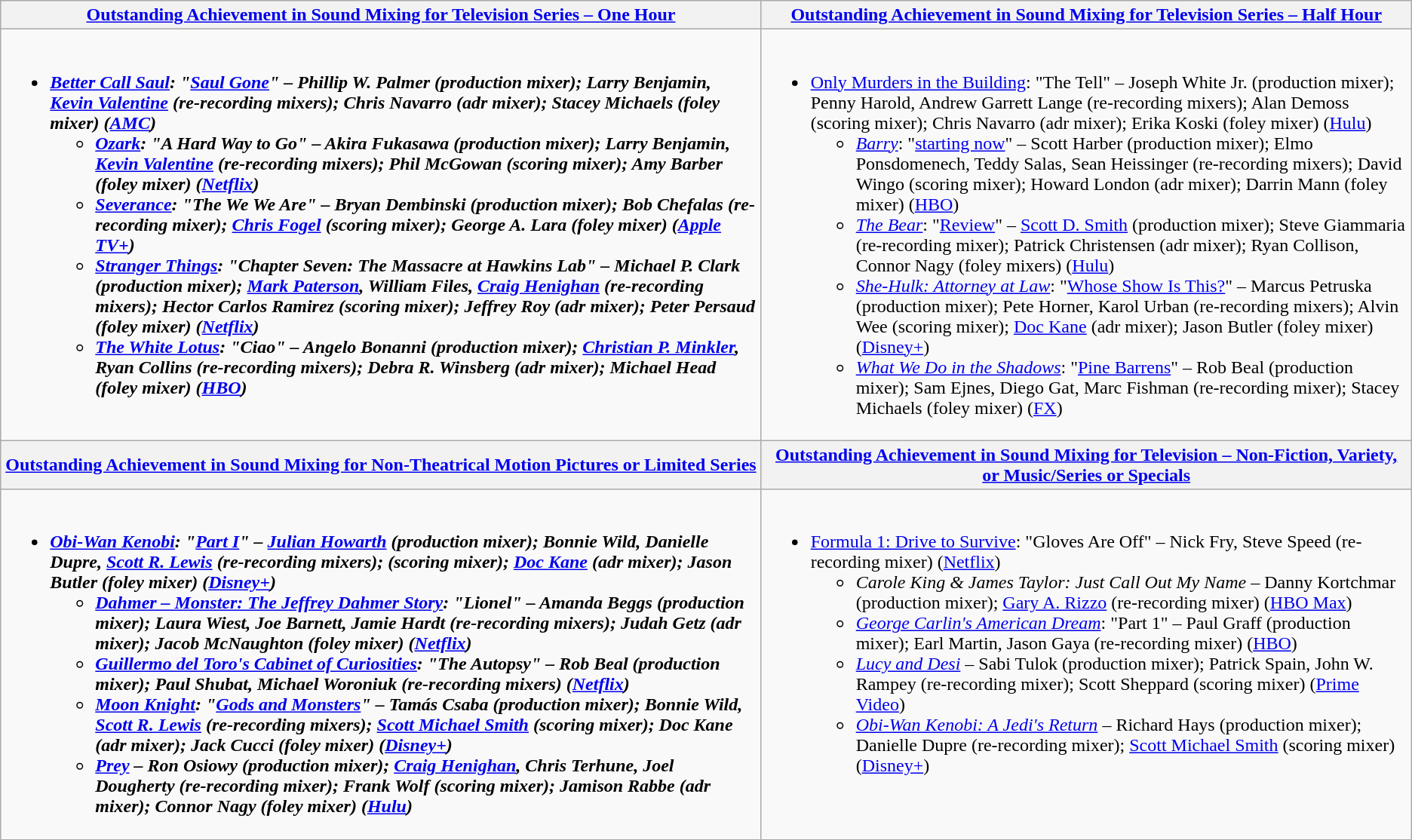<table class=wikitable style="width=100%">
<tr>
<th style="width=50%"><a href='#'>Outstanding Achievement in Sound Mixing for Television Series – One Hour</a></th>
<th style="width=50%"><a href='#'>Outstanding Achievement in Sound Mixing for Television Series – Half Hour</a></th>
</tr>
<tr>
<td valign="top"><br><ul><li><strong><em><a href='#'>Better Call Saul</a><em>: "<a href='#'>Saul Gone</a>" – Phillip W. Palmer (production mixer); Larry Benjamin, <a href='#'>Kevin Valentine</a> (re-recording mixers); Chris Navarro (adr mixer); Stacey Michaels (foley mixer) (<a href='#'>AMC</a>)<strong><ul><li></em><a href='#'>Ozark</a><em>: "A Hard Way to Go" – Akira Fukasawa (production mixer); Larry Benjamin, <a href='#'>Kevin Valentine</a> (re-recording mixers); Phil McGowan (scoring mixer); Amy Barber (foley mixer) (<a href='#'>Netflix</a>)</li><li></em><a href='#'>Severance</a><em>: "The We We Are" – Bryan Dembinski (production mixer); Bob Chefalas (re-recording mixer); <a href='#'>Chris Fogel</a> (scoring mixer); George A. Lara (foley mixer) (<a href='#'>Apple TV+</a>)</li><li></em><a href='#'>Stranger Things</a><em>: "Chapter Seven: The Massacre at Hawkins Lab" – Michael P. Clark (production mixer); <a href='#'>Mark Paterson</a>, William Files, <a href='#'>Craig Henighan</a> (re-recording mixers); Hector Carlos Ramirez (scoring mixer); Jeffrey Roy (adr mixer); Peter Persaud (foley mixer) (<a href='#'>Netflix</a>)</li><li></em><a href='#'>The White Lotus</a><em>: "Ciao" – Angelo Bonanni (production mixer); <a href='#'>Christian P. Minkler</a>, Ryan Collins (re-recording mixers); Debra R. Winsberg (adr mixer); Michael Head (foley mixer) (<a href='#'>HBO</a>)</li></ul></li></ul></td>
<td valign="top"><br><ul><li></em></strong><a href='#'>Only Murders in the Building</a></em>: "The Tell" – Joseph White Jr. (production mixer); Penny Harold, Andrew Garrett Lange (re-recording mixers); Alan Demoss (scoring mixer); Chris Navarro (adr mixer); Erika Koski (foley mixer) (<a href='#'>Hulu</a>)</strong><ul><li><em><a href='#'>Barry</a></em>: "<a href='#'>starting now</a>" – Scott Harber (production mixer); Elmo Ponsdomenech, Teddy Salas, Sean Heissinger (re-recording mixers); David Wingo (scoring mixer); Howard London (adr mixer); Darrin Mann (foley mixer) (<a href='#'>HBO</a>)</li><li><em><a href='#'>The Bear</a></em>: "<a href='#'>Review</a>" – <a href='#'>Scott D. Smith</a> (production mixer); Steve Giammaria (re-recording mixer); Patrick Christensen (adr mixer); Ryan Collison, Connor Nagy (foley mixers) (<a href='#'>Hulu</a>)</li><li><em><a href='#'>She-Hulk: Attorney at Law</a></em>: "<a href='#'>Whose Show Is This?</a>" – Marcus Petruska (production mixer); Pete Horner, Karol Urban (re-recording mixers); Alvin Wee (scoring mixer); <a href='#'>Doc Kane</a> (adr mixer); Jason Butler (foley mixer) (<a href='#'>Disney+</a>)</li><li><em><a href='#'>What We Do in the Shadows</a></em>: "<a href='#'>Pine Barrens</a>" – Rob Beal (production mixer); Sam Ejnes, Diego Gat, Marc Fishman (re-recording mixer); Stacey Michaels (foley mixer) (<a href='#'>FX</a>)</li></ul></li></ul></td>
</tr>
<tr>
<th style="width=50%"><a href='#'>Outstanding Achievement in Sound Mixing for Non-Theatrical Motion Pictures or Limited Series</a></th>
<th style="width=50%"><a href='#'>Outstanding Achievement in Sound Mixing for Television – Non-Fiction, Variety, or Music/Series or Specials</a></th>
</tr>
<tr>
<td valign="top"><br><ul><li><strong><em><a href='#'>Obi-Wan Kenobi</a><em>: "<a href='#'>Part I</a>" – <a href='#'>Julian Howarth</a> (production mixer); Bonnie Wild, Danielle Dupre, <a href='#'>Scott R. Lewis</a> (re-recording mixers); (scoring mixer); <a href='#'>Doc Kane</a> (adr mixer); Jason Butler (foley mixer) (<a href='#'>Disney+</a>)<strong><ul><li></em><a href='#'>Dahmer – Monster: The Jeffrey Dahmer Story</a><em>: "Lionel" – Amanda Beggs (production mixer); Laura Wiest, Joe Barnett, Jamie Hardt (re-recording mixers); Judah Getz (adr mixer); Jacob McNaughton (foley mixer) (<a href='#'>Netflix</a>)</li><li></em><a href='#'>Guillermo del Toro's Cabinet of Curiosities</a><em>: "The Autopsy" – Rob Beal (production mixer); Paul Shubat, Michael Woroniuk (re-recording mixers) (<a href='#'>Netflix</a>)</li><li></em><a href='#'>Moon Knight</a><em>: "<a href='#'>Gods and Monsters</a>" – Tamás Csaba (production mixer); Bonnie Wild, <a href='#'>Scott R. Lewis</a> (re-recording mixers); <a href='#'>Scott Michael Smith</a> (scoring mixer); Doc Kane (adr mixer); Jack Cucci (foley mixer) (<a href='#'>Disney+</a>)</li><li></em><a href='#'>Prey</a><em> – Ron Osiowy (production mixer); <a href='#'>Craig Henighan</a>, Chris Terhune, Joel Dougherty (re-recording mixer); Frank Wolf (scoring mixer); Jamison Rabbe (adr mixer); Connor Nagy (foley mixer) (<a href='#'>Hulu</a>)</li></ul></li></ul></td>
<td valign="top"><br><ul><li></em></strong><a href='#'>Formula 1: Drive to Survive</a></em>: "Gloves Are Off" – Nick Fry, Steve Speed (re-recording mixer) (<a href='#'>Netflix</a>)</strong><ul><li><em>Carole King & James Taylor: Just Call Out My Name</em> – Danny Kortchmar (production mixer); <a href='#'>Gary A. Rizzo</a> (re-recording mixer) (<a href='#'>HBO Max</a>)</li><li><em><a href='#'>George Carlin's American Dream</a></em>: "Part 1" – Paul Graff (production mixer); Earl Martin, Jason Gaya (re-recording mixer) (<a href='#'>HBO</a>)</li><li><em><a href='#'>Lucy and Desi</a></em> – Sabi Tulok (production mixer); Patrick Spain, John W. Rampey (re-recording mixer); Scott Sheppard (scoring mixer) (<a href='#'>Prime Video</a>)</li><li><em><a href='#'>Obi-Wan Kenobi: A Jedi's Return</a></em> – Richard Hays (production mixer); Danielle Dupre (re-recording mixer); <a href='#'>Scott Michael Smith</a> (scoring mixer) (<a href='#'>Disney+</a>)</li></ul></li></ul></td>
</tr>
</table>
